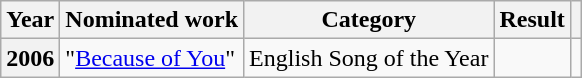<table class="wikitable plainrowheaders">
<tr>
<th>Year</th>
<th>Nominated work</th>
<th>Category</th>
<th>Result</th>
<th></th>
</tr>
<tr>
<th scope="row">2006</th>
<td>"<a href='#'>Because of You</a>"</td>
<td>English Song of the Year</td>
<td></td>
<td align="center"></td>
</tr>
</table>
